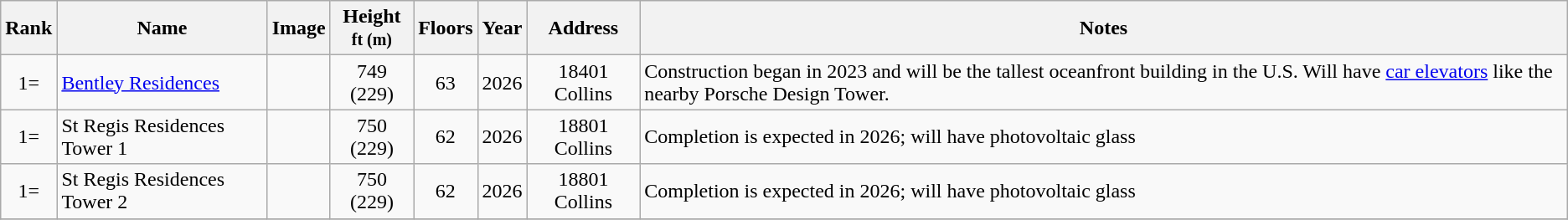<table class="wikitable sortable">
<tr>
<th>Rank</th>
<th>Name</th>
<th>Image</th>
<th>Height<br><small>ft (m)</small></th>
<th>Floors</th>
<th>Year</th>
<th>Address</th>
<th class="unsortable">Notes</th>
</tr>
<tr>
<td align="center">1=</td>
<td><a href='#'>Bentley Residences</a></td>
<td></td>
<td align="center">749 (229)</td>
<td align="center">63</td>
<td align="center">2026</td>
<td align="center">18401 Collins</td>
<td>Construction began in 2023 and will be the tallest oceanfront building in the U.S. Will have <a href='#'>car elevators</a> like the nearby Porsche Design Tower.</td>
</tr>
<tr>
<td align="center">1=</td>
<td>St Regis Residences Tower 1</td>
<td></td>
<td align="center">750 (229)</td>
<td align="center">62</td>
<td align="center">2026</td>
<td align="center">18801 Collins</td>
<td>Completion is expected in 2026; will have photovoltaic glass</td>
</tr>
<tr>
<td align="center">1=</td>
<td>St Regis Residences Tower 2</td>
<td></td>
<td align="center">750 (229)</td>
<td align="center">62</td>
<td align="center">2026</td>
<td align="center">18801 Collins</td>
<td>Completion is expected in 2026; will have photovoltaic glass</td>
</tr>
<tr>
</tr>
</table>
